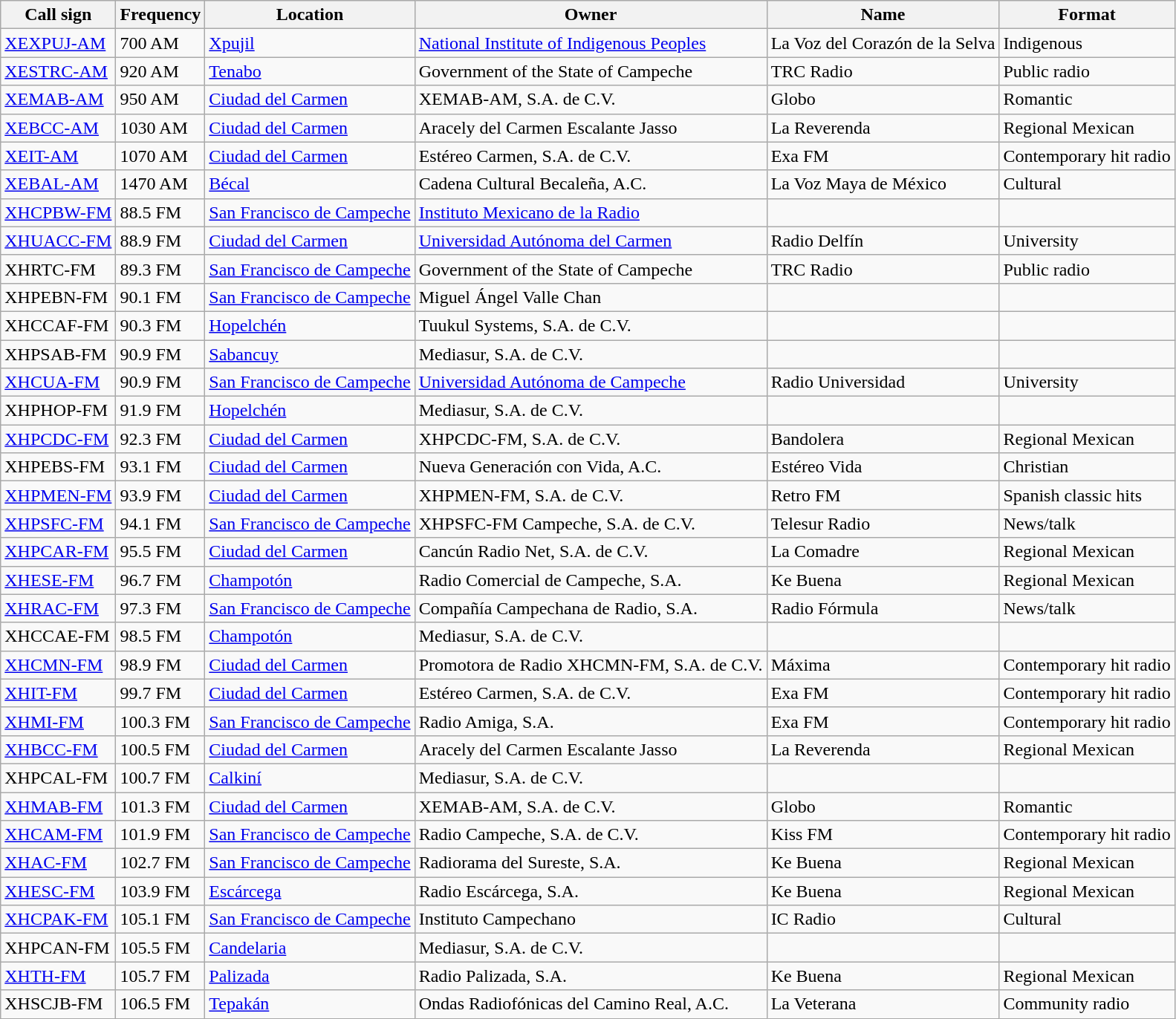<table class="wikitable sortable">
<tr>
<th "scope = "col">Call sign</th>
<th "scope = "col">Frequency</th>
<th "scope = "col">Location</th>
<th "scope = "col">Owner</th>
<th "scope = "col">Name</th>
<th "scope = "col">Format</th>
</tr>
<tr>
<td><a href='#'>XEXPUJ-AM</a></td>
<td>700 AM</td>
<td><a href='#'>Xpujil</a></td>
<td><a href='#'>National Institute of Indigenous Peoples</a></td>
<td>La Voz del Corazón de la Selva</td>
<td>Indigenous</td>
</tr>
<tr>
<td><a href='#'>XESTRC-AM</a></td>
<td>920 AM</td>
<td><a href='#'>Tenabo</a></td>
<td>Government of the State of Campeche</td>
<td>TRC Radio</td>
<td>Public radio</td>
</tr>
<tr>
<td><a href='#'>XEMAB-AM</a></td>
<td>950 AM</td>
<td><a href='#'>Ciudad del Carmen</a></td>
<td>XEMAB-AM, S.A. de C.V.</td>
<td>Globo</td>
<td>Romantic</td>
</tr>
<tr>
<td><a href='#'>XEBCC-AM</a></td>
<td>1030 AM</td>
<td><a href='#'>Ciudad del Carmen</a></td>
<td>Aracely del Carmen Escalante Jasso</td>
<td>La Reverenda</td>
<td>Regional Mexican</td>
</tr>
<tr>
<td><a href='#'>XEIT-AM</a></td>
<td>1070 AM</td>
<td><a href='#'>Ciudad del Carmen</a></td>
<td>Estéreo Carmen, S.A. de C.V.</td>
<td>Exa FM</td>
<td>Contemporary hit radio</td>
</tr>
<tr>
<td><a href='#'>XEBAL-AM</a></td>
<td>1470 AM</td>
<td><a href='#'>Bécal</a></td>
<td>Cadena Cultural Becaleña, A.C.</td>
<td>La Voz Maya de México</td>
<td>Cultural</td>
</tr>
<tr>
<td><a href='#'>XHCPBW-FM</a></td>
<td>88.5 FM</td>
<td><a href='#'>San Francisco de Campeche</a></td>
<td><a href='#'>Instituto Mexicano de la Radio</a></td>
<td></td>
<td></td>
</tr>
<tr>
<td><a href='#'>XHUACC-FM</a></td>
<td>88.9 FM</td>
<td><a href='#'>Ciudad del Carmen</a></td>
<td><a href='#'>Universidad Autónoma del Carmen</a></td>
<td>Radio Delfín</td>
<td>University</td>
</tr>
<tr>
<td>XHRTC-FM</td>
<td>89.3 FM</td>
<td><a href='#'>San Francisco de Campeche</a></td>
<td>Government of the State of Campeche</td>
<td>TRC Radio</td>
<td>Public radio</td>
</tr>
<tr>
<td>XHPEBN-FM</td>
<td>90.1 FM</td>
<td><a href='#'>San Francisco de Campeche</a></td>
<td>Miguel Ángel Valle Chan</td>
<td></td>
<td></td>
</tr>
<tr>
<td>XHCCAF-FM</td>
<td>90.3 FM</td>
<td><a href='#'>Hopelchén</a></td>
<td>Tuukul Systems, S.A. de C.V.</td>
<td></td>
<td></td>
</tr>
<tr>
<td>XHPSAB-FM</td>
<td>90.9 FM</td>
<td><a href='#'>Sabancuy</a></td>
<td>Mediasur, S.A. de C.V.</td>
<td></td>
<td></td>
</tr>
<tr>
<td><a href='#'>XHCUA-FM</a></td>
<td>90.9 FM</td>
<td><a href='#'>San Francisco de Campeche</a></td>
<td><a href='#'>Universidad Autónoma de Campeche</a></td>
<td>Radio Universidad</td>
<td>University</td>
</tr>
<tr>
<td>XHPHOP-FM</td>
<td>91.9 FM</td>
<td><a href='#'>Hopelchén</a></td>
<td>Mediasur, S.A. de C.V.</td>
<td></td>
<td></td>
</tr>
<tr>
<td><a href='#'>XHPCDC-FM</a></td>
<td>92.3 FM</td>
<td><a href='#'>Ciudad del Carmen</a></td>
<td>XHPCDC-FM, S.A. de C.V.</td>
<td>Bandolera</td>
<td>Regional Mexican</td>
</tr>
<tr>
<td>XHPEBS-FM</td>
<td>93.1 FM</td>
<td><a href='#'>Ciudad del Carmen</a></td>
<td>Nueva Generación con Vida, A.C.</td>
<td>Estéreo Vida</td>
<td>Christian</td>
</tr>
<tr>
<td><a href='#'>XHPMEN-FM</a></td>
<td>93.9 FM</td>
<td><a href='#'>Ciudad del Carmen</a></td>
<td>XHPMEN-FM, S.A. de C.V.</td>
<td>Retro FM</td>
<td>Spanish classic hits</td>
</tr>
<tr>
<td><a href='#'>XHPSFC-FM</a></td>
<td>94.1 FM</td>
<td><a href='#'>San Francisco de Campeche</a></td>
<td>XHPSFC-FM Campeche, S.A. de C.V.</td>
<td>Telesur Radio</td>
<td>News/talk</td>
</tr>
<tr>
<td><a href='#'>XHPCAR-FM</a></td>
<td>95.5 FM</td>
<td><a href='#'>Ciudad del Carmen</a></td>
<td>Cancún Radio Net, S.A. de C.V.</td>
<td>La Comadre</td>
<td>Regional Mexican</td>
</tr>
<tr>
<td><a href='#'>XHESE-FM</a></td>
<td>96.7 FM</td>
<td><a href='#'>Champotón</a></td>
<td>Radio Comercial de Campeche, S.A.</td>
<td>Ke Buena</td>
<td>Regional Mexican</td>
</tr>
<tr>
<td><a href='#'>XHRAC-FM</a></td>
<td>97.3 FM</td>
<td><a href='#'>San Francisco de Campeche</a></td>
<td>Compañía Campechana de Radio, S.A.</td>
<td>Radio Fórmula</td>
<td>News/talk</td>
</tr>
<tr>
<td>XHCCAE-FM</td>
<td>98.5 FM</td>
<td><a href='#'>Champotón</a></td>
<td>Mediasur, S.A. de C.V.</td>
<td></td>
<td></td>
</tr>
<tr>
<td><a href='#'>XHCMN-FM</a></td>
<td>98.9 FM</td>
<td><a href='#'>Ciudad del Carmen</a></td>
<td>Promotora de Radio XHCMN-FM, S.A. de C.V.</td>
<td>Máxima</td>
<td>Contemporary hit radio</td>
</tr>
<tr>
<td><a href='#'>XHIT-FM</a></td>
<td>99.7 FM</td>
<td><a href='#'>Ciudad del Carmen</a></td>
<td>Estéreo Carmen, S.A. de C.V.</td>
<td>Exa FM</td>
<td>Contemporary hit radio</td>
</tr>
<tr>
<td><a href='#'>XHMI-FM</a></td>
<td>100.3 FM</td>
<td><a href='#'>San Francisco de Campeche</a></td>
<td>Radio Amiga, S.A.</td>
<td>Exa FM</td>
<td>Contemporary hit radio</td>
</tr>
<tr>
<td><a href='#'>XHBCC-FM</a></td>
<td>100.5 FM</td>
<td><a href='#'>Ciudad del Carmen</a></td>
<td>Aracely del Carmen Escalante Jasso</td>
<td>La Reverenda</td>
<td>Regional Mexican</td>
</tr>
<tr>
<td>XHPCAL-FM</td>
<td>100.7 FM</td>
<td><a href='#'>Calkiní</a></td>
<td>Mediasur, S.A. de C.V.</td>
<td></td>
<td></td>
</tr>
<tr>
<td><a href='#'>XHMAB-FM</a></td>
<td>101.3 FM</td>
<td><a href='#'>Ciudad del Carmen</a></td>
<td>XEMAB-AM, S.A. de C.V.</td>
<td>Globo</td>
<td>Romantic</td>
</tr>
<tr>
<td><a href='#'>XHCAM-FM</a></td>
<td>101.9 FM</td>
<td><a href='#'>San Francisco de Campeche</a></td>
<td>Radio Campeche, S.A. de C.V.</td>
<td>Kiss FM</td>
<td>Contemporary hit radio</td>
</tr>
<tr>
<td><a href='#'>XHAC-FM</a></td>
<td>102.7 FM</td>
<td><a href='#'>San Francisco de Campeche</a></td>
<td>Radiorama del Sureste, S.A.</td>
<td>Ke Buena</td>
<td>Regional Mexican</td>
</tr>
<tr>
<td><a href='#'>XHESC-FM</a></td>
<td>103.9 FM</td>
<td><a href='#'>Escárcega</a></td>
<td>Radio Escárcega, S.A.</td>
<td>Ke Buena</td>
<td>Regional Mexican</td>
</tr>
<tr>
<td><a href='#'>XHCPAK-FM</a></td>
<td>105.1 FM</td>
<td><a href='#'>San Francisco de Campeche</a></td>
<td>Instituto Campechano</td>
<td>IC Radio</td>
<td>Cultural</td>
</tr>
<tr>
<td>XHPCAN-FM</td>
<td>105.5 FM</td>
<td><a href='#'>Candelaria</a></td>
<td>Mediasur, S.A. de C.V.</td>
<td></td>
<td></td>
</tr>
<tr>
<td><a href='#'>XHTH-FM</a></td>
<td>105.7 FM</td>
<td><a href='#'>Palizada</a></td>
<td>Radio Palizada, S.A.</td>
<td>Ke Buena</td>
<td>Regional Mexican</td>
</tr>
<tr>
<td>XHSCJB-FM</td>
<td>106.5 FM</td>
<td><a href='#'>Tepakán</a></td>
<td>Ondas Radiofónicas del Camino Real, A.C.</td>
<td>La Veterana</td>
<td>Community radio</td>
</tr>
</table>
